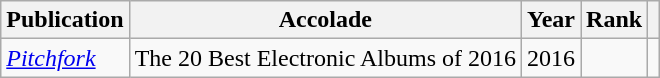<table class="wikitable">
<tr>
<th>Publication</th>
<th>Accolade</th>
<th>Year</th>
<th>Rank</th>
<th class="unsortable"></th>
</tr>
<tr>
<td><em><a href='#'>Pitchfork</a></em></td>
<td>The 20 Best Electronic Albums of 2016</td>
<td>2016</td>
<td></td>
<td></td>
</tr>
</table>
